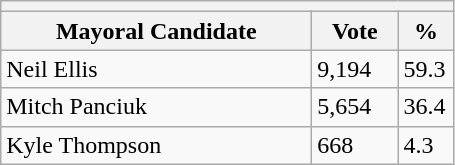<table class="wikitable">
<tr>
<th colspan="3"></th>
</tr>
<tr>
<th bgcolor="#DDDDFF" width="200px">Mayoral Candidate</th>
<th bgcolor="#DDDDFF" width="50px">Vote</th>
<th bgcolor="#DDDDFF" width="30px">%</th>
</tr>
<tr>
<td>Neil Ellis</td>
<td>9,194</td>
<td>59.3</td>
</tr>
<tr>
<td>Mitch Panciuk</td>
<td>5,654</td>
<td>36.4</td>
</tr>
<tr>
<td>Kyle Thompson</td>
<td>668</td>
<td>4.3</td>
</tr>
</table>
